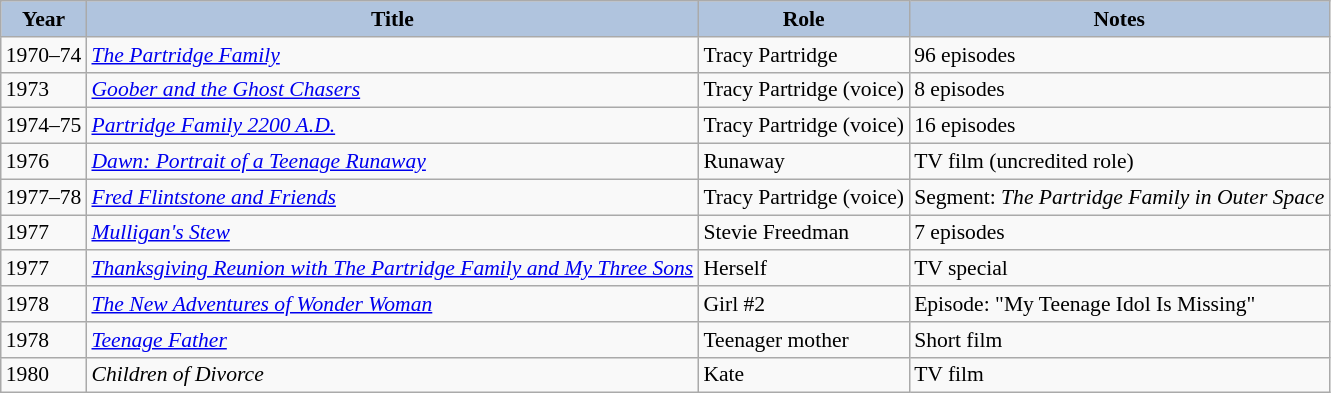<table class="wikitable" style="font-size:90%;">
<tr>
<th style="background:#B0C4DE;">Year</th>
<th style="background:#B0C4DE;">Title</th>
<th style="background:#B0C4DE;">Role</th>
<th style="background:#B0C4DE;">Notes</th>
</tr>
<tr>
<td>1970–74</td>
<td><em><a href='#'>The Partridge Family</a></em></td>
<td>Tracy Partridge</td>
<td>96 episodes</td>
</tr>
<tr>
<td>1973</td>
<td><em><a href='#'>Goober and the Ghost Chasers</a></em></td>
<td>Tracy Partridge (voice)</td>
<td>8 episodes</td>
</tr>
<tr>
<td>1974–75</td>
<td><em><a href='#'>Partridge Family 2200 A.D.</a></em></td>
<td>Tracy Partridge (voice)</td>
<td>16 episodes</td>
</tr>
<tr>
<td>1976</td>
<td><em><a href='#'>Dawn: Portrait of a Teenage Runaway</a></em></td>
<td>Runaway</td>
<td>TV film (uncredited role)</td>
</tr>
<tr>
<td>1977–78</td>
<td><em><a href='#'>Fred Flintstone and Friends</a></em></td>
<td>Tracy Partridge (voice)</td>
<td>Segment: <em>The Partridge Family in Outer Space</em></td>
</tr>
<tr>
<td>1977</td>
<td><em><a href='#'>Mulligan's Stew</a></em></td>
<td>Stevie Freedman</td>
<td>7 episodes</td>
</tr>
<tr>
<td>1977</td>
<td><em><a href='#'>Thanksgiving Reunion with The Partridge Family and My Three Sons</a></em></td>
<td>Herself</td>
<td>TV special</td>
</tr>
<tr>
<td>1978</td>
<td><em><a href='#'>The New Adventures of Wonder Woman</a></em></td>
<td>Girl #2</td>
<td>Episode: "My Teenage Idol Is Missing"</td>
</tr>
<tr>
<td>1978</td>
<td><em><a href='#'>Teenage Father</a></em></td>
<td>Teenager mother</td>
<td>Short film</td>
</tr>
<tr>
<td>1980</td>
<td><em>Children of Divorce</em></td>
<td>Kate</td>
<td>TV film</td>
</tr>
</table>
